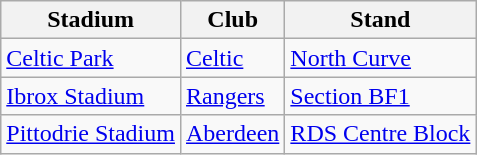<table class="wikitable">
<tr>
<th>Stadium</th>
<th>Club</th>
<th>Stand</th>
</tr>
<tr>
<td style="text-align:left;"><a href='#'>Celtic Park</a></td>
<td><a href='#'>Celtic</a></td>
<td><a href='#'>North Curve</a></td>
</tr>
<tr>
<td style="text-align:left;"><a href='#'>Ibrox Stadium</a></td>
<td><a href='#'>Rangers</a></td>
<td><a href='#'>Section BF1</a></td>
</tr>
<tr>
<td style="text-align:left;"><a href='#'>Pittodrie Stadium</a></td>
<td><a href='#'>Aberdeen</a></td>
<td><a href='#'>RDS Centre Block</a></td>
</tr>
</table>
